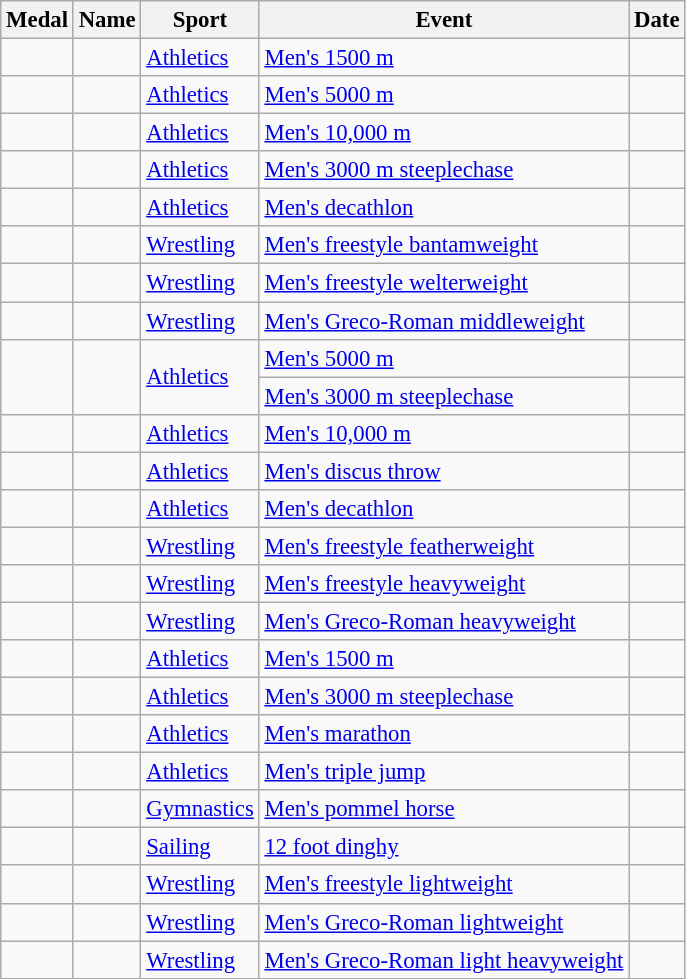<table class="wikitable sortable" style="font-size:95%">
<tr>
<th>Medal</th>
<th>Name</th>
<th>Sport</th>
<th>Event</th>
<th>Date</th>
</tr>
<tr>
<td></td>
<td></td>
<td><a href='#'>Athletics</a></td>
<td><a href='#'>Men's 1500 m</a></td>
<td></td>
</tr>
<tr>
<td></td>
<td></td>
<td><a href='#'>Athletics</a></td>
<td><a href='#'>Men's 5000 m</a></td>
<td></td>
</tr>
<tr>
<td></td>
<td></td>
<td><a href='#'>Athletics</a></td>
<td><a href='#'>Men's 10,000 m</a></td>
<td></td>
</tr>
<tr>
<td></td>
<td></td>
<td><a href='#'>Athletics</a></td>
<td><a href='#'>Men's 3000 m steeplechase</a></td>
<td></td>
</tr>
<tr>
<td></td>
<td></td>
<td><a href='#'>Athletics</a></td>
<td><a href='#'>Men's decathlon</a></td>
<td></td>
</tr>
<tr>
<td></td>
<td></td>
<td><a href='#'>Wrestling</a></td>
<td><a href='#'>Men's freestyle bantamweight</a></td>
<td></td>
</tr>
<tr>
<td></td>
<td></td>
<td><a href='#'>Wrestling</a></td>
<td><a href='#'>Men's freestyle welterweight</a></td>
<td></td>
</tr>
<tr>
<td></td>
<td></td>
<td><a href='#'>Wrestling</a></td>
<td><a href='#'>Men's Greco-Roman middleweight</a></td>
<td></td>
</tr>
<tr>
<td rowspan=2></td>
<td rowspan=2></td>
<td rowspan=2><a href='#'>Athletics</a></td>
<td><a href='#'>Men's 5000 m</a></td>
<td></td>
</tr>
<tr>
<td><a href='#'>Men's 3000 m steeplechase</a></td>
<td></td>
</tr>
<tr>
<td></td>
<td></td>
<td><a href='#'>Athletics</a></td>
<td><a href='#'>Men's 10,000 m</a></td>
<td></td>
</tr>
<tr>
<td></td>
<td></td>
<td><a href='#'>Athletics</a></td>
<td><a href='#'>Men's discus throw</a></td>
<td></td>
</tr>
<tr>
<td></td>
<td></td>
<td><a href='#'>Athletics</a></td>
<td><a href='#'>Men's decathlon</a></td>
<td></td>
</tr>
<tr>
<td></td>
<td></td>
<td><a href='#'>Wrestling</a></td>
<td><a href='#'>Men's freestyle featherweight</a></td>
<td></td>
</tr>
<tr>
<td></td>
<td></td>
<td><a href='#'>Wrestling</a></td>
<td><a href='#'>Men's freestyle heavyweight</a></td>
<td></td>
</tr>
<tr>
<td></td>
<td></td>
<td><a href='#'>Wrestling</a></td>
<td><a href='#'>Men's Greco-Roman heavyweight</a></td>
<td></td>
</tr>
<tr>
<td></td>
<td></td>
<td><a href='#'>Athletics</a></td>
<td><a href='#'>Men's 1500 m</a></td>
<td></td>
</tr>
<tr>
<td></td>
<td></td>
<td><a href='#'>Athletics</a></td>
<td><a href='#'>Men's 3000 m steeplechase</a></td>
<td></td>
</tr>
<tr>
<td></td>
<td></td>
<td><a href='#'>Athletics</a></td>
<td><a href='#'>Men's marathon</a></td>
<td></td>
</tr>
<tr>
<td></td>
<td></td>
<td><a href='#'>Athletics</a></td>
<td><a href='#'>Men's triple jump</a></td>
<td></td>
</tr>
<tr>
<td></td>
<td></td>
<td><a href='#'>Gymnastics</a></td>
<td><a href='#'>Men's pommel horse</a></td>
<td></td>
</tr>
<tr>
<td></td>
<td></td>
<td><a href='#'>Sailing</a></td>
<td><a href='#'>12 foot dinghy</a></td>
<td></td>
</tr>
<tr>
<td></td>
<td></td>
<td><a href='#'>Wrestling</a></td>
<td><a href='#'>Men's freestyle lightweight</a></td>
<td></td>
</tr>
<tr>
<td></td>
<td></td>
<td><a href='#'>Wrestling</a></td>
<td><a href='#'>Men's Greco-Roman lightweight</a></td>
<td></td>
</tr>
<tr>
<td></td>
<td></td>
<td><a href='#'>Wrestling</a></td>
<td><a href='#'>Men's Greco-Roman light heavyweight</a></td>
<td></td>
</tr>
</table>
